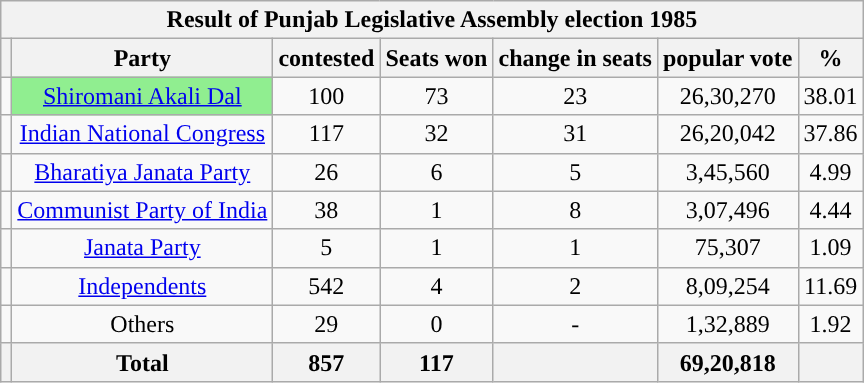<table class="wikitable" style="text-align:center">
<tr>
<th colspan=7>Result of Punjab Legislative Assembly election 1985 </th>
</tr>
<tr>
<th></th>
<th>Party</th>
<th>contested</th>
<th>Seats won</th>
<th>change in seats</th>
<th>popular vote</th>
<th>%</th>
</tr>
<tr>
<td style="color:inherit;background:"></td>
<td style="background:#90EE90;"><a href='#'>Shiromani Akali Dal</a></td>
<td>100</td>
<td>73</td>
<td> 23</td>
<td>26,30,270</td>
<td>38.01</td>
</tr>
<tr>
<td style="color:inherit;background:"></td>
<td><a href='#'>Indian National Congress</a></td>
<td>117</td>
<td>32</td>
<td> 31</td>
<td>26,20,042</td>
<td>37.86</td>
</tr>
<tr>
<td style="color:inherit;background:"></td>
<td><a href='#'>Bharatiya Janata Party</a></td>
<td>26</td>
<td>6</td>
<td> 5</td>
<td>3,45,560</td>
<td>4.99</td>
</tr>
<tr>
<td style="color:inherit;background:"></td>
<td><a href='#'>Communist Party of India</a></td>
<td>38</td>
<td>1</td>
<td> 8</td>
<td>3,07,496</td>
<td>4.44</td>
</tr>
<tr>
<td style="color:inherit;background:"></td>
<td><a href='#'>Janata Party</a></td>
<td>5</td>
<td>1</td>
<td> 1</td>
<td>75,307</td>
<td>1.09</td>
</tr>
<tr>
<td style="color:inherit;background:"></td>
<td><a href='#'>Independents</a></td>
<td>542</td>
<td>4</td>
<td> 2</td>
<td>8,09,254</td>
<td>11.69</td>
</tr>
<tr>
<td></td>
<td>Others</td>
<td>29</td>
<td>0</td>
<td>-</td>
<td>1,32,889</td>
<td>1.92</td>
</tr>
<tr>
<th></th>
<th>Total</th>
<th>857</th>
<th>117</th>
<th></th>
<th>69,20,818</th>
<th></th>
</tr>
</table>
